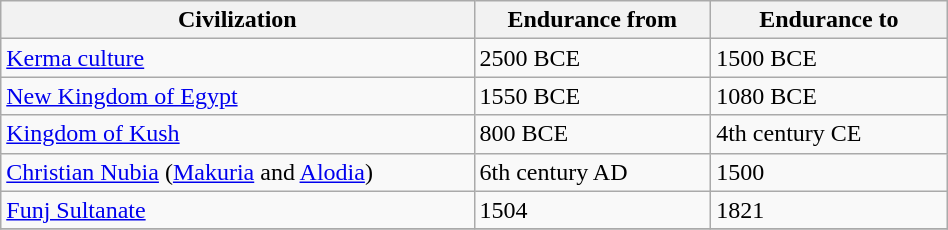<table class="wikitable" style="width: 50%">
<tr>
<th width="50%">Civilization</th>
<th width="25%">Endurance from</th>
<th width="25%">Endurance to</th>
</tr>
<tr>
<td><a href='#'>Kerma culture</a></td>
<td>2500 BCE</td>
<td>1500 BCE</td>
</tr>
<tr>
<td><a href='#'>New Kingdom of Egypt</a></td>
<td>1550 BCE</td>
<td>1080 BCE</td>
</tr>
<tr>
<td><a href='#'>Kingdom of Kush</a></td>
<td> 800 BCE</td>
<td>4th century CE</td>
</tr>
<tr>
<td><a href='#'>Christian Nubia</a> (<a href='#'>Makuria</a> and <a href='#'>Alodia</a>)</td>
<td>6th century AD</td>
<td> 1500</td>
</tr>
<tr>
<td><a href='#'>Funj Sultanate</a></td>
<td>1504</td>
<td>1821</td>
</tr>
<tr>
</tr>
</table>
